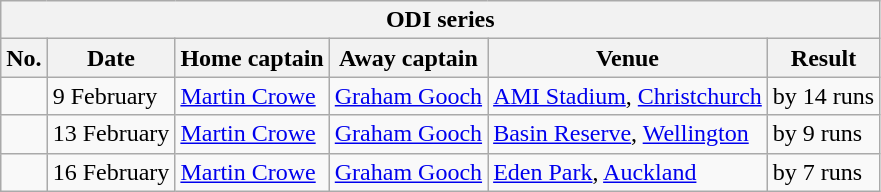<table class="wikitable">
<tr>
<th colspan="9">ODI series</th>
</tr>
<tr>
<th>No.</th>
<th>Date</th>
<th>Home captain</th>
<th>Away captain</th>
<th>Venue</th>
<th>Result</th>
</tr>
<tr>
<td></td>
<td>9 February</td>
<td><a href='#'>Martin Crowe</a></td>
<td><a href='#'>Graham Gooch</a></td>
<td><a href='#'>AMI Stadium</a>, <a href='#'>Christchurch</a></td>
<td> by 14 runs</td>
</tr>
<tr>
<td></td>
<td>13 February</td>
<td><a href='#'>Martin Crowe</a></td>
<td><a href='#'>Graham Gooch</a></td>
<td><a href='#'>Basin Reserve</a>, <a href='#'>Wellington</a></td>
<td> by 9 runs</td>
</tr>
<tr>
<td></td>
<td>16 February</td>
<td><a href='#'>Martin Crowe</a></td>
<td><a href='#'>Graham Gooch</a></td>
<td><a href='#'>Eden Park</a>, <a href='#'>Auckland</a></td>
<td> by 7 runs</td>
</tr>
</table>
